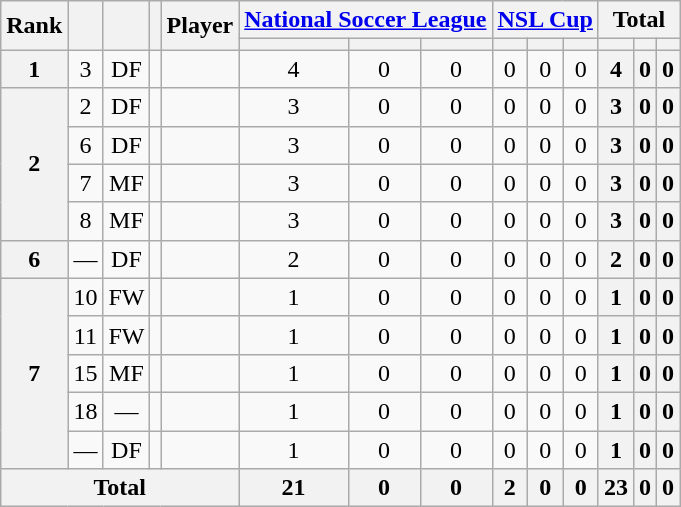<table class="wikitable sortable" style="text-align:center">
<tr>
<th rowspan="2">Rank</th>
<th rowspan="2"></th>
<th rowspan="2"></th>
<th rowspan="2"></th>
<th rowspan="2">Player</th>
<th colspan="3"><a href='#'>National Soccer League</a></th>
<th colspan="3"><a href='#'>NSL Cup</a></th>
<th colspan="3">Total</th>
</tr>
<tr>
<th></th>
<th></th>
<th></th>
<th></th>
<th></th>
<th></th>
<th></th>
<th></th>
<th></th>
</tr>
<tr>
<th>1</th>
<td>3</td>
<td>DF</td>
<td></td>
<td align="left"><br></td>
<td>4</td>
<td>0</td>
<td>0<br></td>
<td>0</td>
<td>0</td>
<td>0<br></td>
<th>4</th>
<th>0</th>
<th>0</th>
</tr>
<tr>
<th rowspan="4">2</th>
<td>2</td>
<td>DF</td>
<td></td>
<td align="left"><br></td>
<td>3</td>
<td>0</td>
<td>0<br></td>
<td>0</td>
<td>0</td>
<td>0<br></td>
<th>3</th>
<th>0</th>
<th>0</th>
</tr>
<tr>
<td>6</td>
<td>DF</td>
<td></td>
<td align="left"><br></td>
<td>3</td>
<td>0</td>
<td>0<br></td>
<td>0</td>
<td>0</td>
<td>0<br></td>
<th>3</th>
<th>0</th>
<th>0</th>
</tr>
<tr>
<td>7</td>
<td>MF</td>
<td></td>
<td align="left"><br></td>
<td>3</td>
<td>0</td>
<td>0<br></td>
<td>0</td>
<td>0</td>
<td>0<br></td>
<th>3</th>
<th>0</th>
<th>0</th>
</tr>
<tr>
<td>8</td>
<td>MF</td>
<td></td>
<td align="left"><br></td>
<td>3</td>
<td>0</td>
<td>0<br></td>
<td>0</td>
<td>0</td>
<td>0<br></td>
<th>3</th>
<th>0</th>
<th>0</th>
</tr>
<tr>
<th>6</th>
<td>—</td>
<td>DF</td>
<td></td>
<td align="left"><br></td>
<td>2</td>
<td>0</td>
<td>0<br></td>
<td>0</td>
<td>0</td>
<td>0<br></td>
<th>2</th>
<th>0</th>
<th>0</th>
</tr>
<tr>
<th rowspan="5">7</th>
<td>10</td>
<td>FW</td>
<td></td>
<td align="left"><br></td>
<td>1</td>
<td>0</td>
<td>0<br></td>
<td>0</td>
<td>0</td>
<td>0<br></td>
<th>1</th>
<th>0</th>
<th>0</th>
</tr>
<tr>
<td>11</td>
<td>FW</td>
<td></td>
<td align="left"><br></td>
<td>1</td>
<td>0</td>
<td>0<br></td>
<td>0</td>
<td>0</td>
<td>0<br></td>
<th>1</th>
<th>0</th>
<th>0</th>
</tr>
<tr>
<td>15</td>
<td>MF</td>
<td></td>
<td align="left"><br></td>
<td>1</td>
<td>0</td>
<td>0<br></td>
<td>0</td>
<td>0</td>
<td>0<br></td>
<th>1</th>
<th>0</th>
<th>0</th>
</tr>
<tr>
<td>18</td>
<td>—</td>
<td></td>
<td align="left"><br></td>
<td>1</td>
<td>0</td>
<td>0<br></td>
<td>0</td>
<td>0</td>
<td>0<br></td>
<th>1</th>
<th>0</th>
<th>0</th>
</tr>
<tr>
<td>—</td>
<td>DF</td>
<td></td>
<td align="left"><br></td>
<td>1</td>
<td>0</td>
<td>0<br></td>
<td>0</td>
<td>0</td>
<td>0<br></td>
<th>1</th>
<th>0</th>
<th>0</th>
</tr>
<tr>
<th colspan="5">Total<br></th>
<th>21</th>
<th>0</th>
<th>0<br></th>
<th>2</th>
<th>0</th>
<th>0<br></th>
<th>23</th>
<th>0</th>
<th>0</th>
</tr>
</table>
